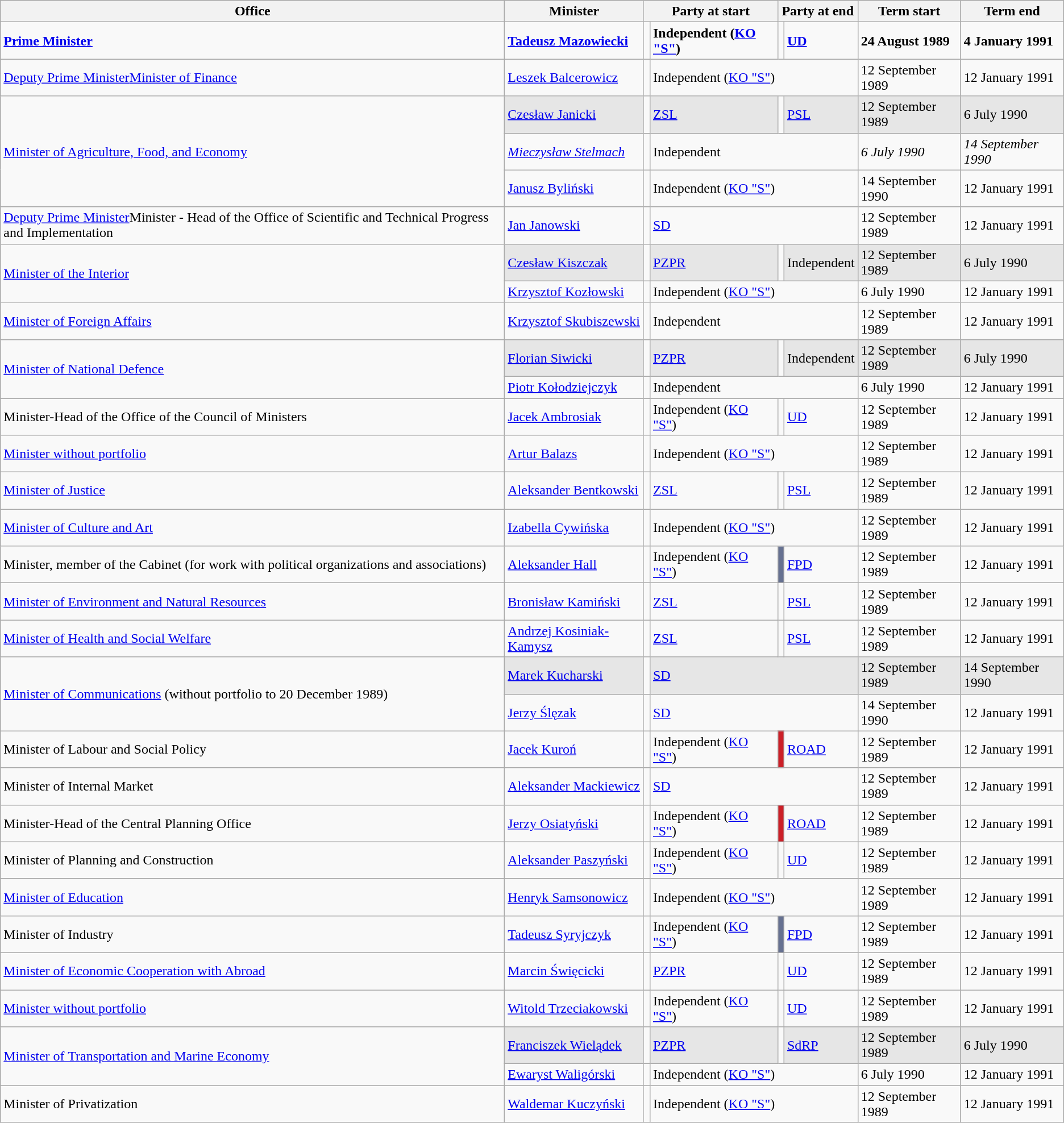<table class="wikitable sortable">
<tr>
<th>Office</th>
<th>Minister</th>
<th colspan="2">Party at start</th>
<th colspan="2">Party at end</th>
<th>Term start</th>
<th>Term end</th>
</tr>
<tr>
<td><strong><a href='#'>Prime Minister</a></strong></td>
<td><strong><a href='#'>Tadeusz Mazowiecki</a></strong></td>
<td></td>
<td><strong>Independent (<a href='#'>KO "S"</a>)</strong></td>
<td></td>
<td><strong><a href='#'>UD</a></strong></td>
<td><strong>24 August 1989</strong></td>
<td><strong>4 January 1991</strong></td>
</tr>
<tr>
<td><a href='#'>Deputy Prime Minister</a><a href='#'>Minister of Finance</a></td>
<td><a href='#'>Leszek Balcerowicz</a></td>
<td></td>
<td colspan=3>Independent (<a href='#'>KO "S"</a>)</td>
<td>12 September 1989</td>
<td>12 January 1991</td>
</tr>
<tr>
<td rowspan=3><a href='#'>Minister of Agriculture, Food, and Economy</a></td>
<td style = "background: #E6E6E6"><a href='#'>Czesław Janicki</a></td>
<td></td>
<td style = "background: #E6E6E6"><a href='#'>ZSL</a></td>
<td></td>
<td style = "background: #E6E6E6"><a href='#'>PSL</a></td>
<td style = "background: #E6E6E6">12 September 1989</td>
<td style = "background: #E6E6E6">6 July 1990</td>
</tr>
<tr>
<td><em><a href='#'>Mieczysław Stelmach</a></em></td>
<td></td>
<td colspan=3>Independent</td>
<td><em>6 July 1990</em></td>
<td><em>14 September 1990</em></td>
</tr>
<tr>
<td><a href='#'>Janusz Byliński</a></td>
<td></td>
<td colspan=3>Independent (<a href='#'>KO "S"</a>)</td>
<td>14 September 1990</td>
<td>12 January 1991</td>
</tr>
<tr>
<td><a href='#'>Deputy Prime Minister</a>Minister - Head of the Office of Scientific and Technical Progress and Implementation</td>
<td><a href='#'>Jan Janowski</a></td>
<td></td>
<td colspan=3><a href='#'>SD</a></td>
<td>12 September 1989</td>
<td>12 January 1991</td>
</tr>
<tr>
<td rowspan=2><a href='#'>Minister of the Interior</a></td>
<td style = "background: #E6E6E6"><a href='#'>Czesław Kiszczak</a></td>
<td></td>
<td style = "background: #E6E6E6"><a href='#'>PZPR</a></td>
<td></td>
<td style = "background: #E6E6E6">Independent</td>
<td style = "background: #E6E6E6">12 September 1989</td>
<td style = "background: #E6E6E6">6 July 1990</td>
</tr>
<tr>
<td><a href='#'>Krzysztof Kozłowski</a></td>
<td></td>
<td colspan=3>Independent (<a href='#'>KO "S"</a>)</td>
<td>6 July 1990</td>
<td>12 January 1991</td>
</tr>
<tr>
<td><a href='#'>Minister of Foreign Affairs</a></td>
<td><a href='#'>Krzysztof Skubiszewski</a></td>
<td></td>
<td colspan=3>Independent</td>
<td>12 September 1989</td>
<td>12 January 1991</td>
</tr>
<tr>
<td rowspan=2><a href='#'>Minister of National Defence</a></td>
<td style = "background: #E6E6E6"><a href='#'>Florian Siwicki</a></td>
<td></td>
<td style = "background: #E6E6E6"><a href='#'>PZPR</a></td>
<td></td>
<td style = "background: #E6E6E6">Independent</td>
<td style = "background: #E6E6E6">12 September 1989</td>
<td style = "background: #E6E6E6">6 July 1990</td>
</tr>
<tr>
<td><a href='#'>Piotr Kołodziejczyk</a></td>
<td></td>
<td colspan=3>Independent</td>
<td>6 July 1990</td>
<td>12 January 1991</td>
</tr>
<tr>
<td>Minister-Head of the Office of the Council of Ministers</td>
<td><a href='#'>Jacek Ambrosiak</a></td>
<td></td>
<td>Independent (<a href='#'>KO "S"</a>)</td>
<td></td>
<td><a href='#'>UD</a></td>
<td>12 September 1989</td>
<td>12 January 1991</td>
</tr>
<tr>
<td><a href='#'>Minister without portfolio</a></td>
<td><a href='#'>Artur Balazs</a></td>
<td></td>
<td colspan=3>Independent (<a href='#'>KO "S"</a>)</td>
<td>12 September 1989</td>
<td>12 January 1991</td>
</tr>
<tr>
<td><a href='#'>Minister of Justice</a></td>
<td><a href='#'>Aleksander Bentkowski</a></td>
<td></td>
<td><a href='#'>ZSL</a></td>
<td></td>
<td><a href='#'>PSL</a></td>
<td>12 September 1989</td>
<td>12 January 1991</td>
</tr>
<tr>
<td><a href='#'>Minister of Culture and Art</a></td>
<td><a href='#'>Izabella Cywińska</a></td>
<td></td>
<td colspan=3>Independent (<a href='#'>KO "S"</a>)</td>
<td>12 September 1989</td>
<td>12 January 1991</td>
</tr>
<tr>
<td>Minister, member of the Cabinet (for work with political organizations and associations)</td>
<td><a href='#'>Aleksander Hall</a></td>
<td></td>
<td>Independent (<a href='#'>KO "S"</a>)</td>
<td style="background:#667191"></td>
<td><a href='#'>FPD</a></td>
<td>12 September 1989</td>
<td>12 January 1991</td>
</tr>
<tr>
<td><a href='#'>Minister of Environment and Natural Resources</a></td>
<td><a href='#'>Bronisław Kamiński</a></td>
<td></td>
<td><a href='#'>ZSL</a></td>
<td></td>
<td><a href='#'>PSL</a></td>
<td>12 September 1989</td>
<td>12 January 1991</td>
</tr>
<tr>
<td><a href='#'>Minister of Health and Social Welfare</a></td>
<td><a href='#'>Andrzej Kosiniak-Kamysz</a></td>
<td></td>
<td><a href='#'>ZSL</a></td>
<td></td>
<td><a href='#'>PSL</a></td>
<td>12 September 1989</td>
<td>12 January 1991</td>
</tr>
<tr>
<td rowspan=2><a href='#'>Minister of Communications</a> (without portfolio to 20 December 1989)</td>
<td style = "background: #E6E6E6"><a href='#'>Marek Kucharski</a></td>
<td></td>
<td style = "background: #E6E6E6" colspan=3><a href='#'>SD</a></td>
<td style = "background: #E6E6E6">12 September 1989</td>
<td style = "background: #E6E6E6">14 September 1990</td>
</tr>
<tr>
<td><a href='#'>Jerzy Ślęzak</a></td>
<td></td>
<td colspan=3><a href='#'>SD</a></td>
<td>14 September 1990</td>
<td>12 January 1991</td>
</tr>
<tr>
<td>Minister of Labour and Social Policy</td>
<td><a href='#'>Jacek Kuroń</a></td>
<td></td>
<td>Independent (<a href='#'>KO "S"</a>)</td>
<td style="background:#CC1F27"></td>
<td><a href='#'>ROAD</a></td>
<td>12 September 1989</td>
<td>12 January 1991</td>
</tr>
<tr>
<td>Minister of Internal Market</td>
<td><a href='#'>Aleksander Mackiewicz</a></td>
<td></td>
<td colspan=3><a href='#'>SD</a></td>
<td>12 September 1989</td>
<td>12 January 1991</td>
</tr>
<tr>
<td>Minister-Head of the Central Planning Office</td>
<td><a href='#'>Jerzy Osiatyński</a></td>
<td></td>
<td>Independent (<a href='#'>KO "S"</a>)</td>
<td style="background:#CC1F27"></td>
<td><a href='#'>ROAD</a></td>
<td>12 September 1989</td>
<td>12 January 1991</td>
</tr>
<tr>
<td>Minister of Planning and Construction</td>
<td><a href='#'>Aleksander Paszyński</a></td>
<td></td>
<td>Independent (<a href='#'>KO "S"</a>)</td>
<td></td>
<td><a href='#'>UD</a></td>
<td>12 September 1989</td>
<td>12 January 1991</td>
</tr>
<tr>
<td><a href='#'>Minister of Education</a></td>
<td><a href='#'>Henryk Samsonowicz</a></td>
<td></td>
<td colspan=3>Independent (<a href='#'>KO "S"</a>)</td>
<td>12 September 1989</td>
<td>12 January 1991</td>
</tr>
<tr>
<td>Minister of Industry</td>
<td><a href='#'>Tadeusz Syryjczyk</a></td>
<td></td>
<td>Independent (<a href='#'>KO "S"</a>)</td>
<td style="background:#667191"></td>
<td><a href='#'>FPD</a></td>
<td>12 September 1989</td>
<td>12 January 1991</td>
</tr>
<tr>
<td><a href='#'>Minister of Economic Cooperation with Abroad</a></td>
<td><a href='#'>Marcin Święcicki</a></td>
<td></td>
<td><a href='#'>PZPR</a></td>
<td></td>
<td><a href='#'>UD</a></td>
<td>12 September 1989</td>
<td>12 January 1991</td>
</tr>
<tr>
<td><a href='#'>Minister without portfolio</a></td>
<td><a href='#'>Witold Trzeciakowski</a></td>
<td></td>
<td>Independent (<a href='#'>KO "S"</a>)</td>
<td></td>
<td><a href='#'>UD</a></td>
<td>12 September 1989</td>
<td>12 January 1991</td>
</tr>
<tr>
<td rowspan=2><a href='#'>Minister of Transportation and Marine Economy</a></td>
<td style = "background: #E6E6E6"><a href='#'>Franciszek Wielądek</a></td>
<td></td>
<td style = "background: #E6E6E6"><a href='#'>PZPR</a></td>
<td></td>
<td style = "background: #E6E6E6"><a href='#'>SdRP</a></td>
<td style = "background: #E6E6E6">12 September 1989</td>
<td style = "background: #E6E6E6">6 July 1990</td>
</tr>
<tr>
<td><a href='#'>Ewaryst Waligórski</a></td>
<td></td>
<td colspan=3>Independent (<a href='#'>KO "S"</a>)</td>
<td>6 July 1990</td>
<td>12 January 1991</td>
</tr>
<tr>
<td>Minister of Privatization</td>
<td><a href='#'>Waldemar Kuczyński</a></td>
<td></td>
<td colspan=3>Independent (<a href='#'>KO "S"</a>)</td>
<td>12 September 1989</td>
<td>12 January 1991</td>
</tr>
</table>
